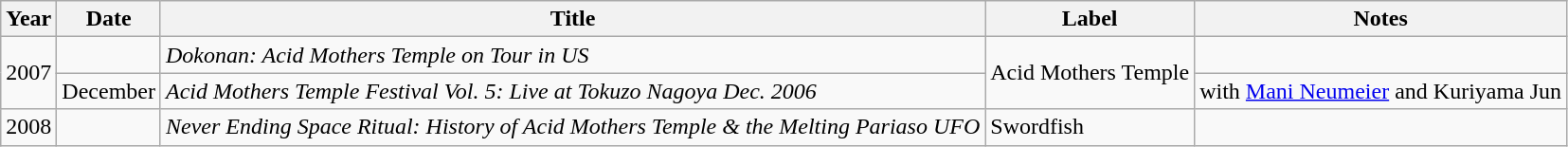<table class="wikitable">
<tr>
<th>Year</th>
<th>Date</th>
<th>Title</th>
<th>Label</th>
<th>Notes</th>
</tr>
<tr>
<td rowspan=2>2007</td>
<td></td>
<td><em>Dokonan: Acid Mothers Temple on Tour in US</em></td>
<td rowspan=2>Acid Mothers Temple</td>
<td></td>
</tr>
<tr>
<td>December</td>
<td><em>Acid Mothers Temple Festival Vol. 5: Live at Tokuzo Nagoya Dec. 2006</em></td>
<td>with <a href='#'>Mani Neumeier</a> and Kuriyama Jun</td>
</tr>
<tr>
<td>2008</td>
<td></td>
<td><em>Never Ending Space Ritual: History of Acid Mothers Temple & the Melting Pariaso UFO</em></td>
<td>Swordfish</td>
<td></td>
</tr>
</table>
